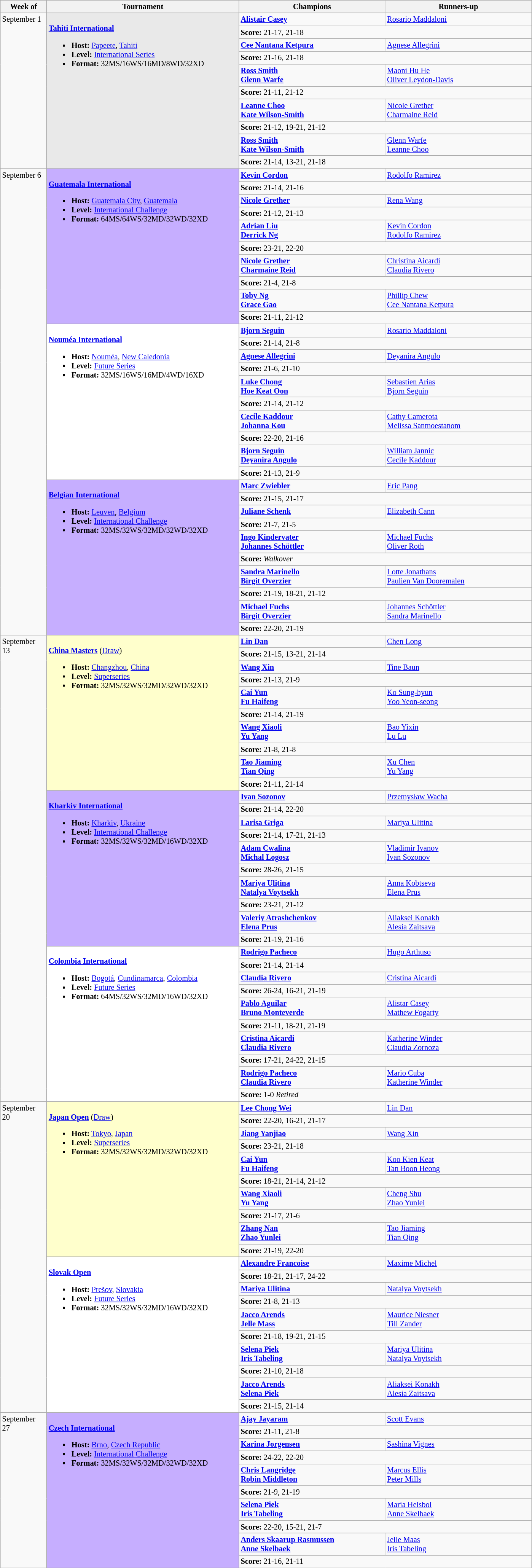<table class=wikitable style=font-size:85%>
<tr>
<th width=75>Week of</th>
<th width=330>Tournament</th>
<th width=250>Champions</th>
<th width=250>Runners-up</th>
</tr>
<tr valign=top>
<td rowspan=10>September 1</td>
<td style="background:#E9E9E9;" rowspan="10"><br> <strong><a href='#'>Tahiti International</a></strong><ul><li><strong>Host:</strong> <a href='#'>Papeete</a>, <a href='#'>Tahiti</a></li><li><strong>Level:</strong> <a href='#'>International Series</a></li><li><strong>Format:</strong> 32MS/16WS/16MD/8WD/32XD</li></ul></td>
<td><strong> <a href='#'>Alistair Casey</a></strong></td>
<td> <a href='#'>Rosario Maddaloni</a></td>
</tr>
<tr>
<td colspan=2><strong>Score:</strong> 21-17, 21-18</td>
</tr>
<tr valign=top>
<td><strong> <a href='#'>Cee Nantana Ketpura</a></strong></td>
<td> <a href='#'>Agnese Allegrini</a></td>
</tr>
<tr>
<td colspan=2><strong>Score:</strong> 21-16, 21-18</td>
</tr>
<tr valign=top>
<td><strong> <a href='#'>Ross Smith</a><br> <a href='#'>Glenn Warfe</a></strong></td>
<td> <a href='#'>Maoni Hu He</a><br> <a href='#'>Oliver Leydon-Davis</a></td>
</tr>
<tr>
<td colspan=2><strong>Score:</strong> 21-11, 21-12</td>
</tr>
<tr valign=top>
<td><strong> <a href='#'>Leanne Choo</a><br> <a href='#'>Kate Wilson-Smith</a></strong></td>
<td> <a href='#'>Nicole Grether</a><br> <a href='#'>Charmaine Reid</a></td>
</tr>
<tr>
<td colspan=2><strong>Score:</strong> 21-12, 19-21, 21-12</td>
</tr>
<tr valign=top>
<td><strong> <a href='#'>Ross Smith</a><br> <a href='#'>Kate Wilson-Smith</a></strong></td>
<td> <a href='#'>Glenn Warfe</a><br> <a href='#'>Leanne Choo</a></td>
</tr>
<tr>
<td colspan=2><strong>Score:</strong> 21-14, 13-21, 21-18</td>
</tr>
<tr valign=top>
<td rowspan=30>September 6</td>
<td style="background:#C6AEFF;" rowspan="10"><br> <strong><a href='#'>Guatemala International</a></strong><ul><li><strong>Host:</strong> <a href='#'>Guatemala City</a>, <a href='#'>Guatemala</a></li><li><strong>Level:</strong> <a href='#'>International Challenge</a></li><li><strong>Format:</strong> 64MS/64WS/32MD/32WD/32XD</li></ul></td>
<td><strong> <a href='#'>Kevin Cordon</a></strong></td>
<td> <a href='#'>Rodolfo Ramirez</a></td>
</tr>
<tr>
<td colspan=2><strong>Score:</strong> 21-14, 21-16</td>
</tr>
<tr valign=top>
<td><strong> <a href='#'>Nicole Grether</a></strong></td>
<td> <a href='#'>Rena Wang</a></td>
</tr>
<tr>
<td colspan=2><strong>Score:</strong> 21-12, 21-13</td>
</tr>
<tr valign=top>
<td><strong> <a href='#'>Adrian Liu</a><br> <a href='#'>Derrick Ng</a></strong></td>
<td> <a href='#'>Kevin Cordon</a><br> <a href='#'>Rodolfo Ramirez</a></td>
</tr>
<tr>
<td colspan=2><strong>Score:</strong> 23-21, 22-20</td>
</tr>
<tr valign=top>
<td><strong> <a href='#'>Nicole Grether</a><br> <a href='#'>Charmaine Reid</a></strong></td>
<td> <a href='#'>Christina Aicardi</a><br> <a href='#'>Claudia Rivero</a></td>
</tr>
<tr>
<td colspan=2><strong>Score:</strong> 21-4, 21-8</td>
</tr>
<tr valign=top>
<td><strong> <a href='#'>Toby Ng</a><br> <a href='#'>Grace Gao</a></strong></td>
<td> <a href='#'>Phillip Chew</a><br> <a href='#'>Cee Nantana Ketpura</a></td>
</tr>
<tr>
<td colspan=2><strong>Score:</strong> 21-11, 21-12</td>
</tr>
<tr valign=top>
<td style="background:#FFFFFF;" rowspan="10"><br> <strong><a href='#'>Nouméa International</a></strong><ul><li><strong>Host:</strong> <a href='#'>Nouméa</a>, <a href='#'>New Caledonia</a></li><li><strong>Level:</strong> <a href='#'>Future Series</a></li><li><strong>Format:</strong> 32MS/16WS/16MD/4WD/16XD</li></ul></td>
<td><strong> <a href='#'>Bjorn Seguin</a></strong></td>
<td> <a href='#'>Rosario Maddaloni</a></td>
</tr>
<tr>
<td colspan=2><strong>Score:</strong> 21-14, 21-8</td>
</tr>
<tr valign=top>
<td><strong> <a href='#'>Agnese Allegrini</a></strong></td>
<td> <a href='#'>Deyanira Angulo</a></td>
</tr>
<tr>
<td colspan=2><strong>Score:</strong> 21-6, 21-10</td>
</tr>
<tr valign=top>
<td><strong> <a href='#'>Luke Chong</a><br> <a href='#'>Hoe Keat Oon</a></strong></td>
<td> <a href='#'>Sebastien Arias</a><br> <a href='#'>Bjorn Seguin</a></td>
</tr>
<tr>
<td colspan=2><strong>Score:</strong> 21-14, 21-12</td>
</tr>
<tr valign=top>
<td><strong> <a href='#'>Cecile Kaddour</a><br> <a href='#'>Johanna Kou</a></strong></td>
<td> <a href='#'>Cathy Camerota</a><br> <a href='#'>Melissa Sanmoestanom</a></td>
</tr>
<tr>
<td colspan=2><strong>Score:</strong> 22-20, 21-16</td>
</tr>
<tr valign=top>
<td><strong> <a href='#'>Bjorn Seguin</a><br> <a href='#'>Deyanira Angulo</a></strong></td>
<td> <a href='#'>William Jannic</a><br> <a href='#'>Cecile Kaddour</a></td>
</tr>
<tr>
<td colspan=2><strong>Score:</strong> 21-13, 21-9</td>
</tr>
<tr valign=top>
<td style="background:#C6AEFF;" rowspan="10"><br> <strong><a href='#'>Belgian International</a></strong><ul><li><strong>Host:</strong> <a href='#'>Leuven</a>, <a href='#'>Belgium</a></li><li><strong>Level:</strong> <a href='#'>International Challenge</a></li><li><strong>Format:</strong> 32MS/32WS/32MD/32WD/32XD</li></ul></td>
<td><strong> <a href='#'>Marc Zwiebler</a></strong></td>
<td> <a href='#'>Eric Pang</a></td>
</tr>
<tr>
<td colspan=2><strong>Score:</strong> 21-15, 21-17</td>
</tr>
<tr valign=top>
<td><strong> <a href='#'>Juliane Schenk</a></strong></td>
<td> <a href='#'>Elizabeth Cann</a></td>
</tr>
<tr>
<td colspan=2><strong>Score:</strong> 21-7, 21-5</td>
</tr>
<tr valign=top>
<td><strong> <a href='#'>Ingo Kindervater</a><br> <a href='#'>Johannes Schöttler</a></strong></td>
<td> <a href='#'>Michael Fuchs</a><br> <a href='#'>Oliver Roth</a></td>
</tr>
<tr>
<td colspan=2><strong>Score:</strong> <em>Walkover</em></td>
</tr>
<tr valign=top>
<td><strong> <a href='#'>Sandra Marinello</a><br> <a href='#'>Birgit Overzier</a></strong></td>
<td> <a href='#'>Lotte Jonathans</a><br> <a href='#'>Paulien Van Dooremalen</a></td>
</tr>
<tr>
<td colspan=2><strong>Score:</strong> 21-19, 18-21, 21-12</td>
</tr>
<tr valign=top>
<td><strong> <a href='#'>Michael Fuchs</a><br> <a href='#'>Birgit Overzier</a></strong></td>
<td> <a href='#'>Johannes Schöttler</a><br> <a href='#'>Sandra Marinello</a></td>
</tr>
<tr>
<td colspan=2><strong>Score:</strong> 22-20, 21-19</td>
</tr>
<tr valign=top>
<td rowspan=30>September 13</td>
<td style="background:#FFFFCC;" rowspan=10"><br> <strong><a href='#'>China Masters</a></strong> (<a href='#'>Draw</a>)<ul><li><strong>Host:</strong> <a href='#'>Changzhou</a>, <a href='#'>China</a></li><li><strong>Level:</strong> <a href='#'>Superseries</a></li><li><strong>Format:</strong> 32MS/32WS/32MD/32WD/32XD</li></ul></td>
<td><strong> <a href='#'>Lin Dan</a></strong></td>
<td> <a href='#'>Chen Long</a></td>
</tr>
<tr>
<td colspan=2><strong>Score:</strong> 21-15, 13-21, 21-14</td>
</tr>
<tr valign=top>
<td> <strong><a href='#'>Wang Xin</a></strong></td>
<td> <a href='#'>Tine Baun</a></td>
</tr>
<tr>
<td colspan=2><strong>Score:</strong> 21-13, 21-9</td>
</tr>
<tr valign=top>
<td> <strong><a href='#'>Cai Yun</a><br> <a href='#'>Fu Haifeng</a></strong></td>
<td> <a href='#'>Ko Sung-hyun</a><br> <a href='#'>Yoo Yeon-seong</a></td>
</tr>
<tr>
<td colspan=2><strong>Score:</strong> 21-14, 21-19</td>
</tr>
<tr valign=top>
<td> <strong><a href='#'>Wang Xiaoli</a><br> <a href='#'>Yu Yang</a></strong></td>
<td> <a href='#'>Bao Yixin</a><br> <a href='#'>Lu Lu</a></td>
</tr>
<tr>
<td colspan=2><strong>Score:</strong> 21-8, 21-8</td>
</tr>
<tr valign=top>
<td> <strong><a href='#'>Tao Jiaming</a><br> <a href='#'>Tian Qing</a></strong></td>
<td> <a href='#'>Xu Chen</a><br> <a href='#'>Yu Yang</a></td>
</tr>
<tr>
<td colspan=2><strong>Score:</strong> 21-11, 21-14</td>
</tr>
<tr valign=top>
<td style="background:#C6AEFF;" rowspan="10"><br> <strong><a href='#'>Kharkiv International</a></strong><ul><li><strong>Host:</strong> <a href='#'>Kharkiv</a>, <a href='#'>Ukraine</a></li><li><strong>Level:</strong> <a href='#'>International Challenge</a></li><li><strong>Format:</strong> 32MS/32WS/32MD/16WD/32XD</li></ul></td>
<td><strong> <a href='#'>Ivan Sozonov</a></strong></td>
<td> <a href='#'>Przemysław Wacha</a></td>
</tr>
<tr>
<td colspan=2><strong>Score:</strong> 21-14, 22-20</td>
</tr>
<tr valign=top>
<td><strong> <a href='#'>Larisa Griga</a></strong></td>
<td> <a href='#'>Mariya Ulitina</a></td>
</tr>
<tr>
<td colspan=2><strong>Score:</strong> 21-14, 17-21, 21-13</td>
</tr>
<tr valign=top>
<td><strong> <a href='#'>Adam Cwalina</a><br> <a href='#'>Michal Logosz</a></strong></td>
<td> <a href='#'>Vladimir Ivanov</a><br> <a href='#'>Ivan Sozonov</a></td>
</tr>
<tr>
<td colspan=2><strong>Score:</strong> 28-26, 21-15</td>
</tr>
<tr valign=top>
<td><strong> <a href='#'>Mariya Ulitina</a><br> <a href='#'>Natalya Voytsekh</a></strong></td>
<td> <a href='#'>Anna Kobtseva</a><br> <a href='#'>Elena Prus</a></td>
</tr>
<tr>
<td colspan=2><strong>Score:</strong> 23-21, 21-12</td>
</tr>
<tr valign=top>
<td><strong> <a href='#'>Valeriy Atrashchenkov</a><br> <a href='#'>Elena Prus</a></strong></td>
<td> <a href='#'>Aliaksei Konakh</a><br> <a href='#'>Alesia Zaitsava</a></td>
</tr>
<tr>
<td colspan=2><strong>Score:</strong> 21-19, 21-16</td>
</tr>
<tr valign=top>
<td style="background:#FFFFFF;" rowspan="10"><br> <strong><a href='#'>Colombia International</a></strong><ul><li><strong>Host:</strong> <a href='#'>Bogotá</a>, <a href='#'>Cundinamarca</a>, <a href='#'>Colombia</a></li><li><strong>Level:</strong> <a href='#'>Future Series</a></li><li><strong>Format:</strong> 64MS/32WS/32MD/16WD/32XD</li></ul></td>
<td><strong> <a href='#'>Rodrigo Pacheco</a></strong></td>
<td> <a href='#'>Hugo Arthuso</a></td>
</tr>
<tr>
<td colspan=2><strong>Score:</strong> 21-14, 21-14</td>
</tr>
<tr valign=top>
<td><strong> <a href='#'>Claudia Rivero</a></strong></td>
<td> <a href='#'>Cristina Aicardi</a></td>
</tr>
<tr>
<td colspan=2><strong>Score:</strong> 26-24, 16-21, 21-19</td>
</tr>
<tr valign=top>
<td><strong> <a href='#'>Pablo Aguilar</a><br> <a href='#'>Bruno Monteverde</a></strong></td>
<td> <a href='#'>Alistar Casey</a><br> <a href='#'>Mathew Fogarty</a></td>
</tr>
<tr>
<td colspan=2><strong>Score:</strong> 21-11, 18-21, 21-19</td>
</tr>
<tr valign=top>
<td><strong> <a href='#'>Cristina Aicardi</a><br> <a href='#'>Claudia Rivero</a></strong></td>
<td> <a href='#'>Katherine Winder</a><br> <a href='#'>Claudia Zornoza</a></td>
</tr>
<tr>
<td colspan=2><strong>Score:</strong> 17-21, 24-22, 21-15</td>
</tr>
<tr valign=top>
<td><strong> <a href='#'>Rodrigo Pacheco</a><br> <a href='#'>Claudia Rivero</a></strong></td>
<td> <a href='#'>Mario Cuba</a><br> <a href='#'>Katherine Winder</a></td>
</tr>
<tr>
<td colspan=2><strong>Score:</strong> 1-0 <em>Retired</em></td>
</tr>
<tr valign=top>
<td rowspan=20>September 20</td>
<td style="background:#FFFFCC;" rowspan=10"><br> <strong><a href='#'>Japan Open</a></strong> (<a href='#'>Draw</a>)<ul><li><strong>Host:</strong> <a href='#'>Tokyo</a>, <a href='#'>Japan</a></li><li><strong>Level:</strong> <a href='#'>Superseries</a></li><li><strong>Format:</strong> 32MS/32WS/32MD/32WD/32XD</li></ul></td>
<td><strong> <a href='#'>Lee Chong Wei</a></strong></td>
<td> <a href='#'>Lin Dan</a></td>
</tr>
<tr>
<td colspan=2><strong>Score:</strong> 22-20, 16-21, 21-17</td>
</tr>
<tr valign=top>
<td> <strong><a href='#'>Jiang Yanjiao</a></strong></td>
<td> <a href='#'>Wang Xin</a></td>
</tr>
<tr>
<td colspan=2><strong>Score:</strong> 23-21, 21-18</td>
</tr>
<tr valign=top>
<td> <strong><a href='#'>Cai Yun</a><br> <a href='#'>Fu Haifeng</a></strong></td>
<td> <a href='#'>Koo Kien Keat</a><br> <a href='#'>Tan Boon Heong</a></td>
</tr>
<tr>
<td colspan=2><strong>Score:</strong> 18-21, 21-14, 21-12</td>
</tr>
<tr valign=top>
<td> <strong><a href='#'>Wang Xiaoli</a><br> <a href='#'>Yu Yang</a></strong></td>
<td> <a href='#'>Cheng Shu</a><br> <a href='#'>Zhao Yunlei</a></td>
</tr>
<tr>
<td colspan=2><strong>Score:</strong> 21-17, 21-6</td>
</tr>
<tr valign=top>
<td> <strong><a href='#'>Zhang Nan</a><br> <a href='#'>Zhao Yunlei</a></strong></td>
<td> <a href='#'>Tao Jiaming</a><br> <a href='#'>Tian Qing</a></td>
</tr>
<tr>
<td colspan=2><strong>Score:</strong> 21-19, 22-20</td>
</tr>
<tr valign=top>
<td style="background:#FFFFFF;" rowspan="10"><br> <strong><a href='#'>Slovak Open</a></strong><ul><li><strong>Host:</strong> <a href='#'>Prešov</a>, <a href='#'>Slovakia</a></li><li><strong>Level:</strong> <a href='#'>Future Series</a></li><li><strong>Format:</strong> 32MS/32WS/32MD/16WD/32XD</li></ul></td>
<td><strong> <a href='#'>Alexandre Francoise</a></strong></td>
<td> <a href='#'>Maxime Michel</a></td>
</tr>
<tr>
<td colspan=2><strong>Score:</strong> 18-21, 21-17, 24-22</td>
</tr>
<tr valign=top>
<td><strong> <a href='#'>Mariya Ulitina</a></strong></td>
<td> <a href='#'>Natalya Voytsekh</a></td>
</tr>
<tr>
<td colspan=2><strong>Score:</strong> 21-8, 21-13</td>
</tr>
<tr valign=top>
<td><strong> <a href='#'>Jacco Arends</a><br> <a href='#'>Jelle Mass</a></strong></td>
<td> <a href='#'>Maurice Niesner</a><br> <a href='#'>Till Zander</a></td>
</tr>
<tr>
<td colspan=2><strong>Score:</strong> 21-18, 19-21, 21-15</td>
</tr>
<tr valign=top>
<td><strong> <a href='#'>Selena Piek</a><br> <a href='#'>Iris Tabeling</a></strong></td>
<td> <a href='#'>Mariya Ulitina</a><br> <a href='#'>Natalya Voytsekh</a></td>
</tr>
<tr>
<td colspan=2><strong>Score:</strong> 21-10, 21-18</td>
</tr>
<tr valign=top>
<td><strong> <a href='#'>Jacco Arends</a><br> <a href='#'>Selena Piek</a></strong></td>
<td> <a href='#'>Aliaksei Konakh</a><br> <a href='#'>Alesia Zaitsava</a></td>
</tr>
<tr>
<td colspan=2><strong>Score:</strong> 21-15, 21-14</td>
</tr>
<tr valign=top>
<td rowspan=10>September 27</td>
<td style="background:#C6AEFF;" rowspan="10"><br> <strong><a href='#'>Czech International</a></strong><ul><li><strong>Host:</strong> <a href='#'>Brno</a>, <a href='#'>Czech Republic</a></li><li><strong>Level:</strong> <a href='#'>International Challenge</a></li><li><strong>Format:</strong> 32MS/32WS/32MD/32WD/32XD</li></ul></td>
<td><strong> <a href='#'>Ajay Jayaram</a></strong></td>
<td> <a href='#'>Scott Evans</a></td>
</tr>
<tr>
<td colspan=2><strong>Score:</strong> 21-11, 21-8</td>
</tr>
<tr valign=top>
<td><strong> <a href='#'>Karina Jorgensen</a></strong></td>
<td> <a href='#'>Sashina Vignes</a></td>
</tr>
<tr>
<td colspan=2><strong>Score:</strong> 24-22, 22-20</td>
</tr>
<tr valign=top>
<td><strong> <a href='#'>Chris Langridge</a><br> <a href='#'>Robin Middleton</a></strong></td>
<td> <a href='#'>Marcus Ellis</a><br> <a href='#'>Peter Mills</a></td>
</tr>
<tr>
<td colspan=2><strong>Score:</strong> 21-9, 21-19</td>
</tr>
<tr valign=top>
<td><strong> <a href='#'>Selena Piek</a><br> <a href='#'>Iris Tabeling</a></strong></td>
<td> <a href='#'>Maria Helsbol</a><br> <a href='#'>Anne Skelbaek</a></td>
</tr>
<tr>
<td colspan=2><strong>Score:</strong> 22-20, 15-21, 21-7</td>
</tr>
<tr valign=top>
<td><strong> <a href='#'>Anders Skaarup Rasmussen</a><br> <a href='#'>Anne Skelbaek</a></strong></td>
<td> <a href='#'>Jelle Maas</a><br> <a href='#'>Iris Tabeling</a></td>
</tr>
<tr>
<td colspan=2><strong>Score:</strong> 21-16, 21-11</td>
</tr>
</table>
